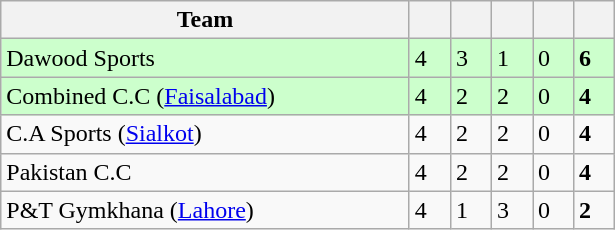<table class="wikitable">
<tr>
<th width=265>Team</th>
<th width=20></th>
<th width=20></th>
<th width=20></th>
<th width=20></th>
<th width=20></th>
</tr>
<tr style="background:#cfc;">
<td align=left>Dawood Sports</td>
<td>4</td>
<td>3</td>
<td>1</td>
<td>0</td>
<td><strong>6</strong></td>
</tr>
<tr style="background:#cfc;">
<td align=left>Combined C.C (<a href='#'>Faisalabad</a>)</td>
<td>4</td>
<td>2</td>
<td>2</td>
<td>0</td>
<td><strong>4</strong></td>
</tr>
<tr>
<td align=left>C.A Sports (<a href='#'>Sialkot</a>)</td>
<td>4</td>
<td>2</td>
<td>2</td>
<td>0</td>
<td><strong>4</strong></td>
</tr>
<tr>
<td align=left>Pakistan C.C</td>
<td>4</td>
<td>2</td>
<td>2</td>
<td>0</td>
<td><strong>4</strong></td>
</tr>
<tr>
<td align=left>P&T Gymkhana (<a href='#'>Lahore</a>)</td>
<td>4</td>
<td>1</td>
<td>3</td>
<td>0</td>
<td><strong>2</strong></td>
</tr>
</table>
